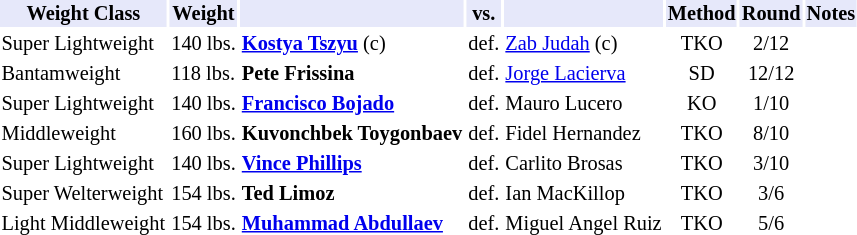<table class="toccolours" style="font-size: 85%;">
<tr>
<th style="background:#e6e8fa; color:#000; text-align:center;">Weight Class</th>
<th style="background:#e6e8fa; color:#000; text-align:center;">Weight</th>
<th style="background:#e6e8fa; color:#000; text-align:center;"></th>
<th style="background:#e6e8fa; color:#000; text-align:center;">vs.</th>
<th style="background:#e6e8fa; color:#000; text-align:center;"></th>
<th style="background:#e6e8fa; color:#000; text-align:center;">Method</th>
<th style="background:#e6e8fa; color:#000; text-align:center;">Round</th>
<th style="background:#e6e8fa; color:#000; text-align:center;">Notes</th>
</tr>
<tr>
<td>Super Lightweight</td>
<td>140 lbs.</td>
<td><strong><a href='#'>Kostya Tszyu</a></strong> (c)</td>
<td>def.</td>
<td><a href='#'>Zab Judah</a> (c)</td>
<td align=center>TKO</td>
<td align=center>2/12</td>
<td></td>
</tr>
<tr>
<td>Bantamweight</td>
<td>118 lbs.</td>
<td><strong>Pete Frissina</strong></td>
<td>def.</td>
<td><a href='#'>Jorge Lacierva</a></td>
<td align=center>SD</td>
<td align=center>12/12</td>
<td></td>
</tr>
<tr>
<td>Super Lightweight</td>
<td>140 lbs.</td>
<td><strong><a href='#'>Francisco Bojado</a></strong></td>
<td>def.</td>
<td>Mauro Lucero</td>
<td align=center>KO</td>
<td align=center>1/10</td>
</tr>
<tr>
<td>Middleweight</td>
<td>160 lbs.</td>
<td><strong>Kuvonchbek Toygonbaev</strong></td>
<td>def.</td>
<td>Fidel Hernandez</td>
<td align=center>TKO</td>
<td align=center>8/10</td>
</tr>
<tr>
<td>Super Lightweight</td>
<td>140 lbs.</td>
<td><strong><a href='#'>Vince Phillips</a></strong></td>
<td>def.</td>
<td>Carlito Brosas</td>
<td align=center>TKO</td>
<td align=center>3/10</td>
</tr>
<tr>
<td>Super Welterweight</td>
<td>154 lbs.</td>
<td><strong>Ted Limoz</strong></td>
<td>def.</td>
<td>Ian MacKillop</td>
<td align=center>TKO</td>
<td align=center>3/6</td>
</tr>
<tr>
<td>Light Middleweight</td>
<td>154 lbs.</td>
<td><strong><a href='#'>Muhammad Abdullaev</a></strong></td>
<td>def.</td>
<td>Miguel Angel Ruiz</td>
<td align=center>TKO</td>
<td align=center>5/6</td>
</tr>
</table>
